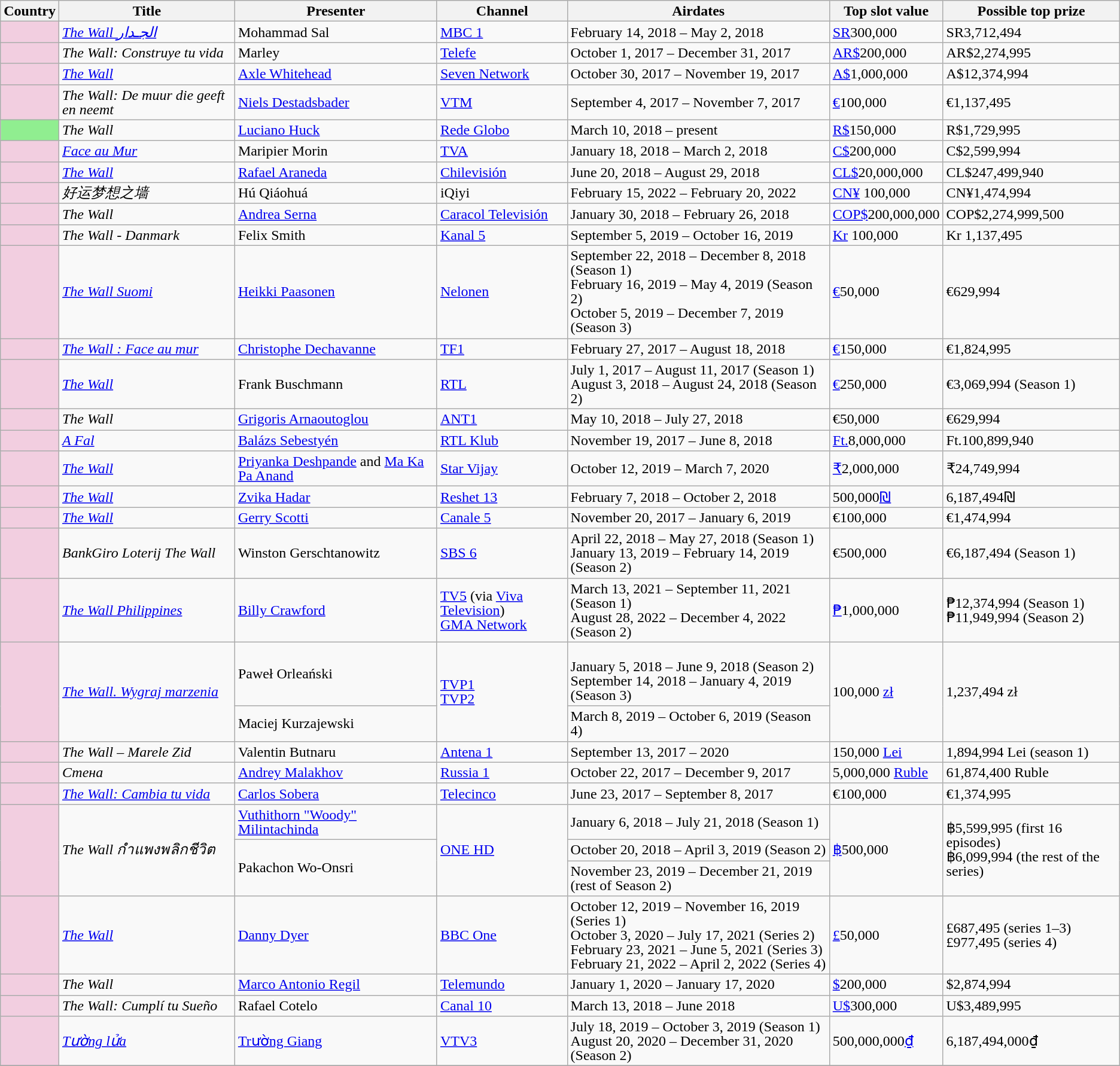<table class="wikitable" style="text-align:left; line-height:16px;">
<tr>
<th scope="col">Country</th>
<th scope="col">Title</th>
<th scope="col">Presenter</th>
<th scope="col">Channel</th>
<th scope="col">Airdates</th>
<th scope="col">Top slot value</th>
<th scope="col">Possible top prize</th>
</tr>
<tr>
<td style="background-color: #F2CEE0; white-space: nowrap"></td>
<td><em><a href='#'>The Wall الجـدار</a></em></td>
<td>Mohammad Sal</td>
<td><a href='#'>MBC 1</a></td>
<td>February 14, 2018 – May 2, 2018</td>
<td><a href='#'>SR</a>300,000</td>
<td>SR3,712,494</td>
</tr>
<tr>
<td style="background-color: #F2CEE0; white-space: nowrap"></td>
<td><em>The Wall: Construye tu vida</em></td>
<td>Marley</td>
<td><a href='#'>Telefe</a></td>
<td>October 1, 2017 – December 31, 2017</td>
<td><a href='#'>AR$</a>200,000</td>
<td>AR$2,274,995</td>
</tr>
<tr>
<td style="background-color: #F2CEE0; white-space: nowrap"></td>
<td><em><a href='#'>The Wall</a></em></td>
<td><a href='#'>Axle Whitehead</a></td>
<td><a href='#'>Seven Network</a></td>
<td>October 30, 2017 – November 19, 2017</td>
<td><a href='#'>A$</a>1,000,000</td>
<td>A$12,374,994</td>
</tr>
<tr>
<td style="background-color: #F2CEE0; white-space: nowrap"><br></td>
<td><em>The Wall: De muur die geeft en neemt</em></td>
<td><a href='#'>Niels Destadsbader</a></td>
<td><a href='#'>VTM</a></td>
<td>September 4, 2017 – November 7, 2017</td>
<td><a href='#'>€</a>100,000</td>
<td>€1,137,495</td>
</tr>
<tr>
<td style="background-color:lightgreen; white-space: nowrap"></td>
<td><em>The Wall</em><br></td>
<td><a href='#'>Luciano Huck</a></td>
<td><a href='#'>Rede Globo</a></td>
<td>March 10, 2018 – present</td>
<td><a href='#'>R$</a>150,000</td>
<td>R$1,729,995</td>
</tr>
<tr>
<td style="background-color: #F2CEE0; white-space: nowrap"><br></td>
<td><em><a href='#'>Face au Mur</a></em></td>
<td>Maripier Morin</td>
<td><a href='#'>TVA</a></td>
<td>January 18, 2018 – March 2, 2018</td>
<td><a href='#'>C$</a>200,000</td>
<td>C$2,599,994</td>
</tr>
<tr>
<td style="background-color: #F2CEE0; white-space: nowrap"></td>
<td><em><a href='#'>The Wall</a></em></td>
<td><a href='#'>Rafael Araneda</a></td>
<td><a href='#'>Chilevisión</a></td>
<td>June 20, 2018 – August 29, 2018</td>
<td><a href='#'>CL$</a>20,000,000</td>
<td>CL$247,499,940</td>
</tr>
<tr>
<td style="background-color: #F2CEE0; white-space: nowrap"></td>
<td><em>好运梦想之墙</em></td>
<td>Hú Qiáohuá</td>
<td>iQiyi</td>
<td>February 15, 2022 – February 20, 2022</td>
<td><a href='#'>CN¥</a> 100,000</td>
<td>CN¥1,474,994</td>
</tr>
<tr>
<td style="background-color: #F2CEE0; white-space: nowrap"></td>
<td><em>The Wall</em></td>
<td><a href='#'>Andrea Serna</a></td>
<td><a href='#'>Caracol Televisión</a></td>
<td>January 30, 2018 – February 26, 2018</td>
<td><a href='#'>COP$</a>200,000,000</td>
<td>COP$2,274,999,500</td>
</tr>
<tr>
<td style="background-color: #F2CEE0; white-space: nowrap"></td>
<td><em>The Wall - Danmark</em></td>
<td>Felix Smith</td>
<td><a href='#'>Kanal 5</a></td>
<td>September 5, 2019 – October 16, 2019</td>
<td><a href='#'>Kr</a> 100,000</td>
<td>Kr 1,137,495</td>
</tr>
<tr>
<td style="background-color: #F2CEE0; white-space: nowrap"></td>
<td><em><a href='#'>The Wall Suomi</a></em></td>
<td><a href='#'>Heikki Paasonen</a></td>
<td><a href='#'>Nelonen</a></td>
<td>September 22, 2018 – December 8, 2018 (Season 1)<br>February 16, 2019 – May 4, 2019 (Season 2)<br>October 5, 2019 – December 7, 2019 (Season 3)</td>
<td><a href='#'>€</a>50,000</td>
<td>€629,994</td>
</tr>
<tr>
<td style="background-color: #F2CEE0; white-space: nowrap"></td>
<td><em><a href='#'>The Wall : Face au mur</a></em></td>
<td><a href='#'>Christophe Dechavanne</a></td>
<td><a href='#'>TF1</a></td>
<td>February 27, 2017 – August 18, 2018</td>
<td><a href='#'>€</a>150,000</td>
<td>€1,824,995</td>
</tr>
<tr>
<td style="background-color: #F2CEE0; white-space: nowrap"></td>
<td><em><a href='#'>The Wall</a></em></td>
<td>Frank Buschmann</td>
<td><a href='#'>RTL</a></td>
<td>July 1, 2017 – August 11, 2017 (Season 1)<br>August 3, 2018 – August 24, 2018 (Season 2)</td>
<td><a href='#'>€</a>250,000</td>
<td>€3,069,994 (Season 1)</td>
</tr>
<tr>
<td style="background-color: #F2CEE0; white-space: nowrap"><br></td>
<td><em>The Wall</em></td>
<td><a href='#'>Grigoris Arnaoutoglou</a></td>
<td><a href='#'>ANT1</a></td>
<td>May 10, 2018 – July 27, 2018</td>
<td>€50,000</td>
<td>€629,994</td>
</tr>
<tr>
<td style="background-color: #F2CEE0; white-space: nowrap"></td>
<td><em><a href='#'>A Fal</a></em></td>
<td><a href='#'>Balázs Sebestyén</a></td>
<td><a href='#'>RTL Klub</a></td>
<td>November 19, 2017 – June 8, 2018</td>
<td><a href='#'>Ft.</a>8,000,000</td>
<td>Ft.100,899,940</td>
</tr>
<tr>
<td style="background-color: #F2CEE0; white-space: nowrap"><br></td>
<td><em><a href='#'>The Wall</a></em></td>
<td><a href='#'>Priyanka Deshpande</a> and <a href='#'>Ma Ka Pa Anand</a></td>
<td><a href='#'>Star Vijay</a></td>
<td>October 12, 2019 – March 7, 2020</td>
<td><a href='#'>₹</a>2,000,000</td>
<td>₹24,749,994</td>
</tr>
<tr>
<td style="background-color: #F2CEE0; white-space: nowrap"></td>
<td><em><a href='#'>The Wall</a></em></td>
<td><a href='#'>Zvika Hadar</a></td>
<td><a href='#'>Reshet 13</a></td>
<td>February 7, 2018 – October 2, 2018</td>
<td>500,000<a href='#'>₪</a></td>
<td>6,187,494₪</td>
</tr>
<tr>
<td style="background-color: #F2CEE0; white-space: nowrap"></td>
<td><em><a href='#'>The Wall</a></em></td>
<td><a href='#'>Gerry Scotti</a></td>
<td><a href='#'>Canale 5</a></td>
<td>November 20, 2017 – January 6, 2019</td>
<td>€100,000</td>
<td>€1,474,994</td>
</tr>
<tr>
<td style="background-color: #F2CEE0; white-space: nowrap"></td>
<td><em>BankGiro Loterij The Wall</em></td>
<td>Winston Gerschtanowitz</td>
<td><a href='#'>SBS 6</a></td>
<td>April 22, 2018 – May 27, 2018 (Season 1)<br>January 13, 2019 – February 14, 2019 (Season 2)</td>
<td>€500,000</td>
<td>€6,187,494 (Season 1)</td>
</tr>
<tr>
<td style="background-color: #F2CEE0; white-space: nowrap"></td>
<td><em><a href='#'>The Wall Philippines</a></em></td>
<td><a href='#'>Billy Crawford</a></td>
<td><a href='#'>TV5</a> (via <a href='#'>Viva Television</a>) <br><a href='#'>GMA Network</a> </td>
<td>March 13, 2021 – September 11, 2021 (Season 1) <br>August 28, 2022 – December 4, 2022 (Season 2)</td>
<td><a href='#'>₱</a>1,000,000</td>
<td>₱12,374,994 (Season 1)<br>₱11,949,994 (Season 2)</td>
</tr>
<tr>
<td rowspan="2" style="background-color: #F2CEE0; white-space: nowrap"></td>
<td rowspan="2"><em><a href='#'>The Wall. Wygraj marzenia</a></em></td>
<td>Paweł Orleański</td>
<td rowspan="2"><a href='#'>TVP1</a> <br><a href='#'>TVP2</a> <br></td>
<td><br>January 5, 2018 – June 9, 2018 (Season 2)<br>September 14, 2018 – January 4, 2019 (Season 3)</td>
<td rowspan="2">100,000 <a href='#'>zł</a></td>
<td rowspan="2">1,237,494 zł</td>
</tr>
<tr>
<td>Maciej Kurzajewski</td>
<td>March 8, 2019 – October 6, 2019 (Season 4)</td>
</tr>
<tr>
<td style="background-color: #F2CEE0; white-space: nowrap"></td>
<td><em>The Wall – Marele Zid</em></td>
<td>Valentin Butnaru</td>
<td><a href='#'>Antena 1</a></td>
<td>September 13, 2017 – 2020</td>
<td>150,000 <a href='#'>Lei</a></td>
<td>1,894,994 Lei (season 1)</td>
</tr>
<tr>
<td style="background-color: #F2CEE0; white-space: nowrap"></td>
<td><em>Стена</em></td>
<td><a href='#'>Andrey Malakhov</a></td>
<td><a href='#'>Russia 1</a></td>
<td>October 22, 2017 – December 9, 2017</td>
<td>5,000,000 <a href='#'>Ruble</a></td>
<td>61,874,400 Ruble</td>
</tr>
<tr>
<td style="background-color: #F2CEE0; white-space: nowrap"></td>
<td><em><a href='#'>The Wall: Cambia tu vida</a></em></td>
<td><a href='#'>Carlos Sobera</a></td>
<td><a href='#'>Telecinco</a></td>
<td>June 23, 2017 – September 8, 2017</td>
<td>€100,000</td>
<td>€1,374,995</td>
</tr>
<tr>
<td rowspan="3" style="background-color: #F2CEE0; white-space: nowrap"></td>
<td rowspan="3"><em>The Wall กำแพงพลิกชีวิต</em></td>
<td><a href='#'>Vuthithorn "Woody" Milintachinda</a></td>
<td rowspan="3"><a href='#'>ONE HD</a></td>
<td>January 6, 2018 – July 21, 2018 (Season 1)</td>
<td rowspan="3"><a href='#'>฿</a>500,000</td>
<td rowspan="3">฿5,599,995 (first 16 episodes)<br>฿6,099,994 (the rest of the series)</td>
</tr>
<tr>
<td rowspan="2">Pakachon Wo-Onsri</td>
<td>October 20, 2018 – April 3, 2019 (Season 2)</td>
</tr>
<tr>
<td>November 23, 2019 – December 21, 2019 (rest of Season 2)</td>
</tr>
<tr>
<td style="background-color: #F2CEE0; white-space: nowrap"></td>
<td><em><a href='#'>The Wall</a></em></td>
<td><a href='#'>Danny Dyer</a></td>
<td><a href='#'>BBC One</a></td>
<td>October 12, 2019 – November 16, 2019 (Series 1)<br>October 3, 2020 – July 17, 2021 (Series 2)<br>February 23, 2021 – June 5, 2021 (Series 3)<br>February 21, 2022 – April 2, 2022 (Series 4)</td>
<td><a href='#'>£</a>50,000</td>
<td>£687,495 (series 1–3)<br>£977,495 (series 4)</td>
</tr>
<tr>
<td style="background-color: #F2CEE0; white-space: nowrap"><br></td>
<td><em>The Wall</em></td>
<td><a href='#'>Marco Antonio Regil</a></td>
<td><a href='#'>Telemundo</a></td>
<td>January 1, 2020 – January 17, 2020</td>
<td><a href='#'>$</a>200,000</td>
<td>$2,874,994</td>
</tr>
<tr>
<td style="background-color: #F2CEE0; white-space: nowrap"></td>
<td><em>The Wall: Cumplí tu Sueño</em></td>
<td>Rafael Cotelo</td>
<td><a href='#'>Canal 10</a></td>
<td>March 13, 2018 – June 2018</td>
<td><a href='#'>U$</a>300,000</td>
<td>U$3,489,995</td>
</tr>
<tr>
<td style="background-color:#F2CEE0; white-space: nowrap"></td>
<td><em><a href='#'>Tường lửa</a></em></td>
<td><a href='#'>Trường Giang</a></td>
<td><a href='#'>VTV3</a></td>
<td>July 18, 2019 – October 3, 2019 (Season 1) <br>August 20, 2020 – December 31, 2020 (Season 2)</td>
<td>500,000,000<a href='#'>₫</a></td>
<td>6,187,494,000₫</td>
</tr>
<tr>
</tr>
</table>
